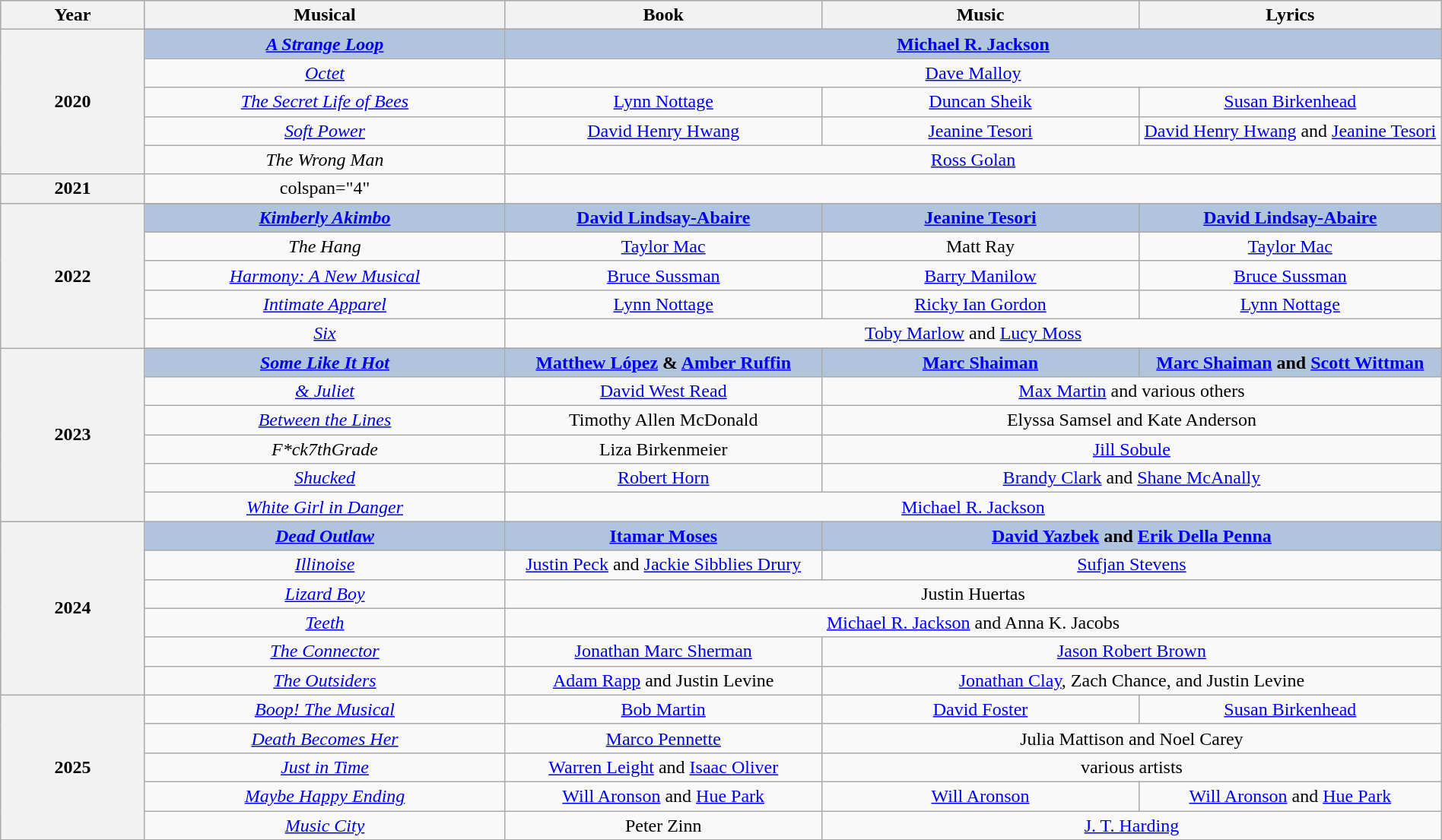<table class="wikitable" style="width:100%; text-align:center;">
<tr style="background:#bebebe;">
<th style="width:10%;">Year</th>
<th style="width:25%;">Musical</th>
<th style="width:22%;">Book</th>
<th style="width:22%;">Music</th>
<th style="width:22%;">Lyrics</th>
</tr>
<tr>
<th rowspan="6">2020</th>
</tr>
<tr style="background:#B0C4DE">
<td><strong><em><a href='#'>A Strange Loop</a></em></strong></td>
<td colspan="3"><strong><a href='#'>Michael R. Jackson</a></strong></td>
</tr>
<tr>
<td><em><a href='#'>Octet</a></em></td>
<td colspan="3"><a href='#'>Dave Malloy</a></td>
</tr>
<tr>
<td><em><a href='#'>The Secret Life of Bees</a></em></td>
<td><a href='#'>Lynn Nottage</a></td>
<td><a href='#'>Duncan Sheik</a></td>
<td><a href='#'>Susan Birkenhead</a></td>
</tr>
<tr>
<td><em><a href='#'>Soft Power</a></em></td>
<td><a href='#'>David Henry Hwang</a></td>
<td><a href='#'>Jeanine Tesori</a></td>
<td><a href='#'>David Henry Hwang</a> and <a href='#'>Jeanine Tesori</a></td>
</tr>
<tr>
<td><em>The Wrong Man</em></td>
<td colspan="3"><a href='#'>Ross Golan</a></td>
</tr>
<tr>
<th>2021</th>
<td>colspan="4" </td>
</tr>
<tr>
<th rowspan="6">2022</th>
</tr>
<tr style="background:#B0C4DE">
<td><strong><em><a href='#'>Kimberly Akimbo</a></em></strong></td>
<td><strong><a href='#'>David Lindsay-Abaire</a></strong></td>
<td><strong><a href='#'>Jeanine Tesori</a></strong></td>
<td><strong><a href='#'>David Lindsay-Abaire</a></strong></td>
</tr>
<tr>
<td><em>The Hang</em></td>
<td><a href='#'>Taylor Mac</a></td>
<td>Matt Ray</td>
<td><a href='#'>Taylor Mac</a></td>
</tr>
<tr>
<td><em><a href='#'>Harmony: A New Musical</a></em></td>
<td><a href='#'>Bruce Sussman</a></td>
<td><a href='#'>Barry Manilow</a></td>
<td><a href='#'>Bruce Sussman</a></td>
</tr>
<tr>
<td><em><a href='#'>Intimate Apparel</a></em></td>
<td><a href='#'>Lynn Nottage</a></td>
<td><a href='#'>Ricky Ian Gordon</a></td>
<td><a href='#'>Lynn Nottage</a></td>
</tr>
<tr>
<td><em><a href='#'>Six</a></em></td>
<td colspan="3"><a href='#'>Toby Marlow</a> and <a href='#'>Lucy Moss</a></td>
</tr>
<tr>
<th rowspan="7">2023</th>
</tr>
<tr style="background:#B0C4DE">
<td><strong><em><a href='#'>Some Like It Hot</a></em></strong></td>
<td><strong><a href='#'>Matthew López</a> & <a href='#'>Amber Ruffin</a></strong></td>
<td><strong><a href='#'>Marc Shaiman</a></strong></td>
<td><strong><a href='#'>Marc Shaiman</a> and <a href='#'>Scott Wittman</a></strong></td>
</tr>
<tr>
<td><em><a href='#'>& Juliet</a></em></td>
<td><a href='#'>David West Read</a></td>
<td colspan="2"><a href='#'>Max Martin</a> and various others</td>
</tr>
<tr>
<td><em><a href='#'>Between the Lines</a></em></td>
<td>Timothy Allen McDonald</td>
<td colspan="2">Elyssa Samsel and Kate Anderson</td>
</tr>
<tr>
<td><em>F*ck7thGrade</em></td>
<td>Liza Birkenmeier</td>
<td colspan="2"><a href='#'>Jill Sobule</a></td>
</tr>
<tr>
<td><em><a href='#'>Shucked</a></em></td>
<td><a href='#'>Robert Horn</a></td>
<td colspan="2"><a href='#'>Brandy Clark</a> and <a href='#'>Shane McAnally</a></td>
</tr>
<tr>
<td><em><a href='#'>White Girl in Danger</a></em></td>
<td colspan="3"><a href='#'>Michael R. Jackson</a></td>
</tr>
<tr style="background:#B0C4DE">
<th rowspan="6">2024</th>
<td><strong><em><a href='#'>Dead Outlaw</a></em></strong></td>
<td><strong><a href='#'>Itamar Moses</a></strong></td>
<td colspan=2><strong><a href='#'>David Yazbek</a> and <a href='#'>Erik Della Penna</a></strong></td>
</tr>
<tr>
<td><em><a href='#'>Illinoise</a></em></td>
<td><a href='#'>Justin Peck</a> and <a href='#'>Jackie Sibblies Drury</a></td>
<td colspan=2><a href='#'>Sufjan Stevens</a></td>
</tr>
<tr>
<td><em><a href='#'>Lizard Boy</a></em></td>
<td colspan=3>Justin Huertas</td>
</tr>
<tr>
<td><em><a href='#'>Teeth</a></em></td>
<td colspan=3><a href='#'>Michael R. Jackson</a> and Anna K. Jacobs</td>
</tr>
<tr>
<td><em><a href='#'>The Connector</a></em></td>
<td><a href='#'>Jonathan Marc Sherman</a></td>
<td colspan=2><a href='#'>Jason Robert Brown</a></td>
</tr>
<tr>
<td><em><a href='#'>The Outsiders</a></em></td>
<td><a href='#'>Adam Rapp</a> and Justin Levine</td>
<td colspan=2><a href='#'>Jonathan Clay</a>, Zach Chance, and Justin Levine</td>
</tr>
<tr>
<th rowspan=5>2025</th>
<td><em><a href='#'>Boop! The Musical</a></em></td>
<td><a href='#'>Bob Martin</a></td>
<td><a href='#'>David Foster</a></td>
<td><a href='#'>Susan Birkenhead</a></td>
</tr>
<tr>
<td><em><a href='#'>Death Becomes Her</a></em></td>
<td><a href='#'>Marco Pennette</a></td>
<td colspan=2>Julia Mattison and Noel Carey</td>
</tr>
<tr>
<td><em><a href='#'>Just in Time</a></em></td>
<td><a href='#'>Warren Leight</a> and <a href='#'>Isaac Oliver</a></td>
<td colspan=2>various artists</td>
</tr>
<tr>
<td><em><a href='#'>Maybe Happy Ending</a></em></td>
<td><a href='#'>Will Aronson</a> and <a href='#'>Hue Park</a></td>
<td><a href='#'>Will Aronson</a></td>
<td><a href='#'>Will Aronson</a> and <a href='#'>Hue Park</a></td>
</tr>
<tr>
<td><em><a href='#'>Music City</a></em></td>
<td>Peter Zinn</td>
<td colspan=2><a href='#'>J. T. Harding</a></td>
</tr>
</table>
